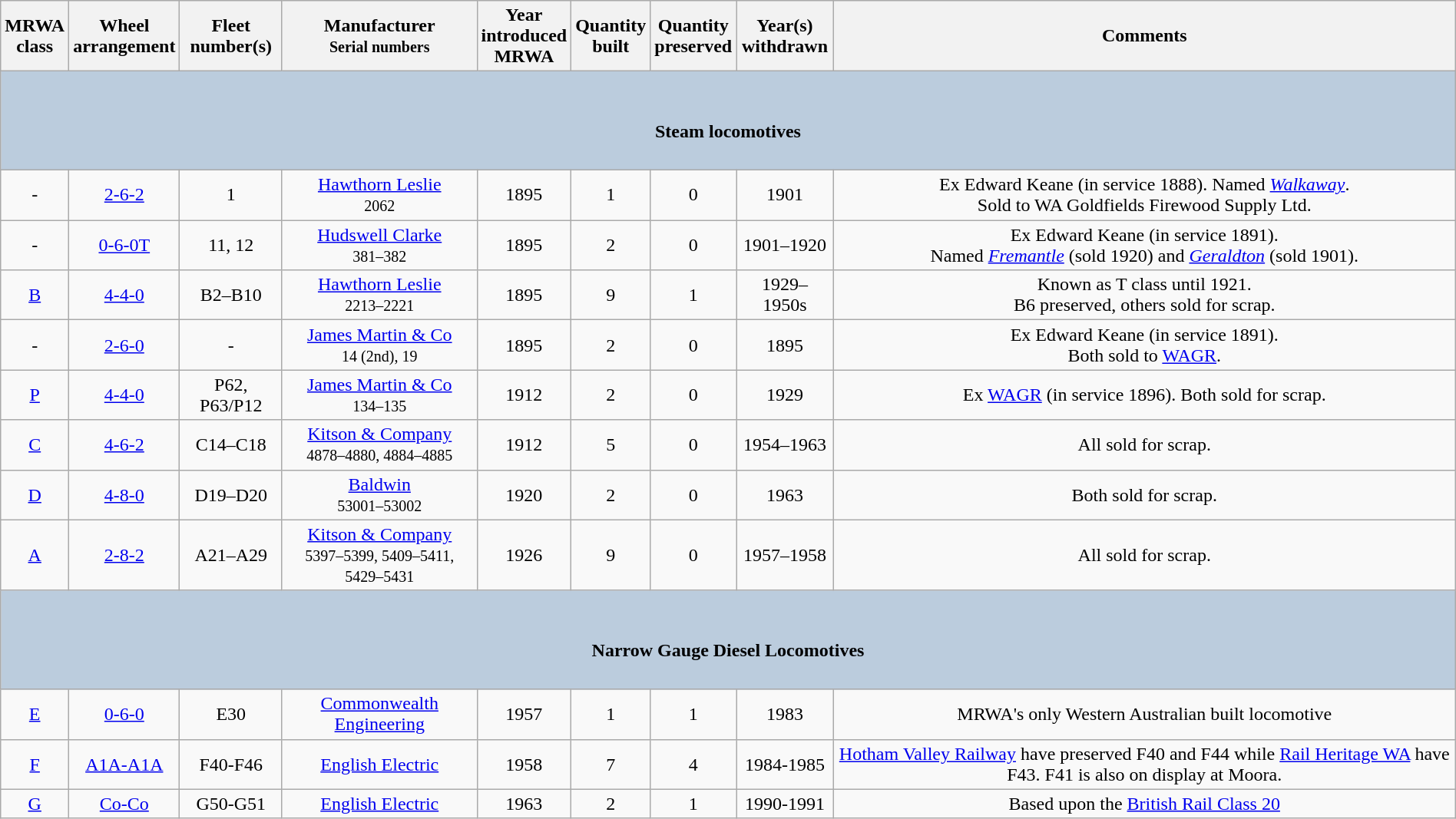<table class="wikitable" style="text-align:center; width: 100%">
<tr>
<th>MRWA<br>class</th>
<th>Wheel<br>arrangement</th>
<th>Fleet<br>number(s)</th>
<th>Manufacturer<br><small>Serial numbers</small></th>
<th>Year<br>introduced<br>MRWA</th>
<th>Quantity<br>built</th>
<th>Quantity<br>preserved</th>
<th>Year(s)<br>withdrawn</th>
<th>Comments</th>
</tr>
<tr style="background:#bcd;">
<td colspan=9><br><h4>Steam locomotives</h4></td>
</tr>
<tr>
<td>-</td>
<td><a href='#'>2-6-2</a></td>
<td>1</td>
<td><a href='#'>Hawthorn Leslie</a><br><small>2062</small></td>
<td>1895</td>
<td>1</td>
<td>0</td>
<td>1901</td>
<td>Ex Edward Keane (in service 1888).  Named <em><a href='#'>Walkaway</a></em>.<br>Sold to WA Goldfields Firewood Supply Ltd.</td>
</tr>
<tr>
<td>-</td>
<td><a href='#'>0-6-0T</a></td>
<td>11, 12</td>
<td><a href='#'>Hudswell Clarke</a><br><small>381–382</small></td>
<td>1895</td>
<td>2</td>
<td>0</td>
<td>1901–1920</td>
<td>Ex Edward Keane (in service 1891).<br>Named <em><a href='#'>Fremantle</a></em> (sold 1920) and <em><a href='#'>Geraldton</a></em> (sold 1901).</td>
</tr>
<tr>
<td><a href='#'>B</a></td>
<td><a href='#'>4-4-0</a></td>
<td>B2–B10</td>
<td><a href='#'>Hawthorn Leslie</a><br><small>2213–2221</small></td>
<td>1895</td>
<td>9</td>
<td>1</td>
<td>1929–1950s</td>
<td>Known as T class until 1921.<br>B6 preserved, others sold for scrap.</td>
</tr>
<tr>
<td>-</td>
<td><a href='#'>2-6-0</a></td>
<td>-</td>
<td><a href='#'>James Martin & Co</a><br><small>14 (2nd), 19</small></td>
<td>1895</td>
<td>2</td>
<td>0</td>
<td>1895</td>
<td>Ex Edward Keane (in service 1891).<br>Both sold to <a href='#'>WAGR</a>.</td>
</tr>
<tr>
<td><a href='#'>P</a></td>
<td><a href='#'>4-4-0</a></td>
<td>P62, P63/P12</td>
<td><a href='#'>James Martin & Co</a><br><small>134–135</small></td>
<td>1912</td>
<td>2</td>
<td>0</td>
<td>1929</td>
<td>Ex <a href='#'>WAGR</a> (in service 1896).  Both sold for scrap.</td>
</tr>
<tr>
<td><a href='#'>C</a></td>
<td><a href='#'>4-6-2</a></td>
<td>C14–C18</td>
<td><a href='#'>Kitson & Company</a><br><small>4878–4880, 4884–4885</small></td>
<td>1912</td>
<td>5</td>
<td>0</td>
<td>1954–1963</td>
<td>All sold for scrap.</td>
</tr>
<tr>
<td><a href='#'>D</a></td>
<td><a href='#'>4-8-0</a></td>
<td>D19–D20</td>
<td><a href='#'>Baldwin</a><br><small>53001–53002</small></td>
<td>1920</td>
<td>2</td>
<td>0</td>
<td>1963</td>
<td>Both sold for scrap.</td>
</tr>
<tr>
<td><a href='#'>A</a></td>
<td><a href='#'>2-8-2</a></td>
<td>A21–A29</td>
<td><a href='#'>Kitson & Company</a><br><small>5397–5399, 5409–5411, 5429–5431</small></td>
<td>1926</td>
<td>9</td>
<td>0</td>
<td>1957–1958</td>
<td>All sold for scrap.</td>
</tr>
<tr style="background:#bcd;">
<td colspan=9><br><h4>Narrow Gauge Diesel Locomotives</h4></td>
</tr>
<tr>
<td><a href='#'>E</a></td>
<td><a href='#'>0-6-0</a></td>
<td>E30</td>
<td><a href='#'>Commonwealth Engineering</a></td>
<td>1957</td>
<td>1</td>
<td>1</td>
<td>1983</td>
<td>MRWA's only Western Australian built locomotive</td>
</tr>
<tr>
<td><a href='#'>F</a></td>
<td><a href='#'>A1A-A1A</a></td>
<td>F40-F46</td>
<td><a href='#'>English Electric</a></td>
<td>1958</td>
<td>7</td>
<td>4</td>
<td>1984-1985</td>
<td><a href='#'>Hotham Valley Railway</a> have preserved F40 and F44 while <a href='#'>Rail Heritage WA</a> have F43. F41 is also on display at Moora.</td>
</tr>
<tr>
<td><a href='#'>G</a></td>
<td><a href='#'>Co-Co</a></td>
<td>G50-G51</td>
<td><a href='#'>English Electric</a></td>
<td>1963</td>
<td>2</td>
<td>1</td>
<td>1990-1991</td>
<td>Based upon the <a href='#'>British Rail Class 20</a></td>
</tr>
</table>
